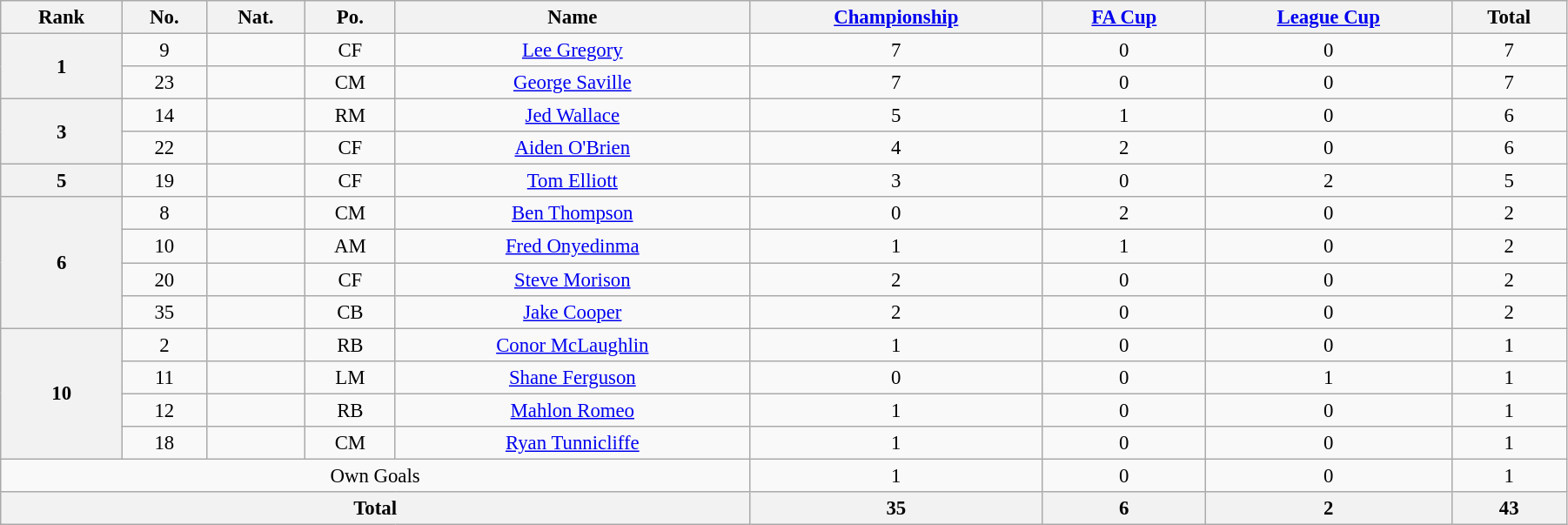<table class="wikitable" style="text-align:center; font-size:95%; width:95%;">
<tr>
<th>Rank</th>
<th>No.</th>
<th>Nat.</th>
<th>Po.</th>
<th>Name</th>
<th><a href='#'>Championship</a></th>
<th><a href='#'>FA Cup</a></th>
<th><a href='#'>League Cup</a></th>
<th>Total</th>
</tr>
<tr>
<th rowspan=2>1</th>
<td>9</td>
<td></td>
<td>CF</td>
<td><a href='#'>Lee Gregory</a></td>
<td>7</td>
<td>0</td>
<td>0</td>
<td>7</td>
</tr>
<tr>
<td>23</td>
<td></td>
<td>CM</td>
<td><a href='#'>George Saville</a></td>
<td>7</td>
<td>0</td>
<td>0</td>
<td>7</td>
</tr>
<tr>
<th rowspan=2>3</th>
<td>14</td>
<td></td>
<td>RM</td>
<td><a href='#'>Jed Wallace</a></td>
<td>5</td>
<td>1</td>
<td>0</td>
<td>6</td>
</tr>
<tr>
<td>22</td>
<td></td>
<td>CF</td>
<td><a href='#'>Aiden O'Brien</a></td>
<td>4</td>
<td>2</td>
<td>0</td>
<td>6</td>
</tr>
<tr>
<th rowspan=1>5</th>
<td>19</td>
<td></td>
<td>CF</td>
<td><a href='#'>Tom Elliott</a></td>
<td>3</td>
<td>0</td>
<td>2</td>
<td>5</td>
</tr>
<tr>
<th rowspan=4>6</th>
<td>8</td>
<td></td>
<td>CM</td>
<td><a href='#'>Ben Thompson</a></td>
<td>0</td>
<td>2</td>
<td>0</td>
<td>2</td>
</tr>
<tr>
<td>10</td>
<td></td>
<td>AM</td>
<td><a href='#'>Fred Onyedinma</a></td>
<td>1</td>
<td>1</td>
<td>0</td>
<td>2</td>
</tr>
<tr>
<td>20</td>
<td></td>
<td>CF</td>
<td><a href='#'>Steve Morison</a></td>
<td>2</td>
<td>0</td>
<td>0</td>
<td>2</td>
</tr>
<tr>
<td>35</td>
<td></td>
<td>CB</td>
<td><a href='#'>Jake Cooper</a></td>
<td>2</td>
<td>0</td>
<td>0</td>
<td>2</td>
</tr>
<tr>
<th rowspan=4>10</th>
<td>2</td>
<td></td>
<td>RB</td>
<td><a href='#'>Conor McLaughlin</a></td>
<td>1</td>
<td>0</td>
<td>0</td>
<td>1</td>
</tr>
<tr>
<td>11</td>
<td></td>
<td>LM</td>
<td><a href='#'>Shane Ferguson</a></td>
<td>0</td>
<td>0</td>
<td>1</td>
<td>1</td>
</tr>
<tr>
<td>12</td>
<td></td>
<td>RB</td>
<td><a href='#'>Mahlon Romeo</a></td>
<td>1</td>
<td>0</td>
<td>0</td>
<td>1</td>
</tr>
<tr>
<td>18</td>
<td></td>
<td>CM</td>
<td><a href='#'>Ryan Tunnicliffe</a></td>
<td>1</td>
<td>0</td>
<td>0</td>
<td>1</td>
</tr>
<tr>
<td colspan=5>Own Goals</td>
<td>1</td>
<td>0</td>
<td>0</td>
<td>1</td>
</tr>
<tr>
<th colspan=5>Total</th>
<th>35</th>
<th>6</th>
<th>2</th>
<th>43</th>
</tr>
</table>
